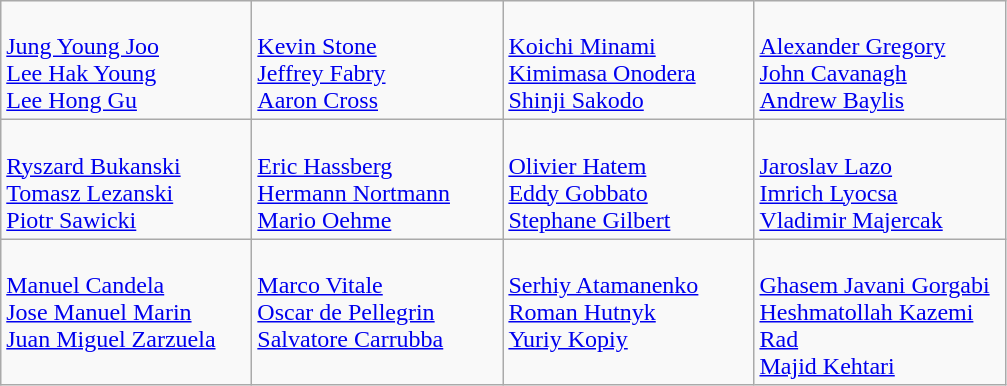<table class="wikitable">
<tr>
<td style="vertical-align:top; width:160px"><br><a href='#'>Jung Young Joo</a><br><a href='#'>Lee Hak Young</a><br><a href='#'>Lee Hong Gu</a></td>
<td style="vertical-align:top; width:160px"><br><a href='#'>Kevin Stone</a><br><a href='#'>Jeffrey Fabry</a><br><a href='#'>Aaron Cross</a></td>
<td style="vertical-align:top; width:160px"><br><a href='#'>Koichi Minami</a><br><a href='#'>Kimimasa Onodera</a><br><a href='#'>Shinji Sakodo</a></td>
<td style="vertical-align:top; width:160px"><br><a href='#'>Alexander Gregory</a><br><a href='#'>John Cavanagh</a><br><a href='#'>Andrew Baylis</a></td>
</tr>
<tr>
<td style="vertical-align:top; width:160px"><br><a href='#'>Ryszard Bukanski</a><br><a href='#'>Tomasz Lezanski</a><br><a href='#'>Piotr Sawicki</a></td>
<td style="vertical-align:top; width:160px"><br><a href='#'>Eric Hassberg</a><br><a href='#'>Hermann Nortmann</a><br><a href='#'>Mario Oehme</a></td>
<td style="vertical-align:top; width:160px"><br><a href='#'>Olivier Hatem</a><br><a href='#'>Eddy Gobbato</a><br><a href='#'>Stephane Gilbert</a></td>
<td style="vertical-align:top; width:160px"><br><a href='#'>Jaroslav Lazo</a><br><a href='#'>Imrich Lyocsa</a><br><a href='#'>Vladimir Majercak</a></td>
</tr>
<tr>
<td style="vertical-align:top; width:160px"><br><a href='#'>Manuel Candela</a><br><a href='#'>Jose Manuel Marin</a><br><a href='#'>Juan Miguel Zarzuela</a></td>
<td style="vertical-align:top; width:160px"><br><a href='#'>Marco Vitale</a><br><a href='#'>Oscar de Pellegrin</a><br><a href='#'>Salvatore Carrubba</a></td>
<td style="vertical-align:top; width:160px"><br><a href='#'>Serhiy Atamanenko</a><br><a href='#'>Roman Hutnyk</a><br><a href='#'>Yuriy Kopiy</a></td>
<td style="vertical-align:top; width:160px"><br><a href='#'>Ghasem Javani Gorgabi</a><br><a href='#'>Heshmatollah Kazemi Rad</a><br><a href='#'>Majid Kehtari</a></td>
</tr>
</table>
